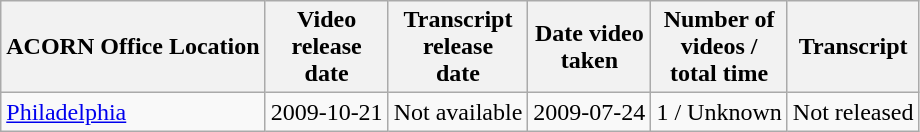<table class="wikitable sortable">
<tr>
<th>ACORN Office Location</th>
<th>Video<br> release<br> date</th>
<th>Transcript<br> release <br> date</th>
<th>Date video <br> taken</th>
<th>Number of<br> videos / <br> total time</th>
<th>Transcript</th>
</tr>
<tr>
<td><a href='#'>Philadelphia</a></td>
<td>2009-10-21</td>
<td>Not available</td>
<td>2009-07-24</td>
<td>1 / Unknown</td>
<td>Not released</td>
</tr>
</table>
